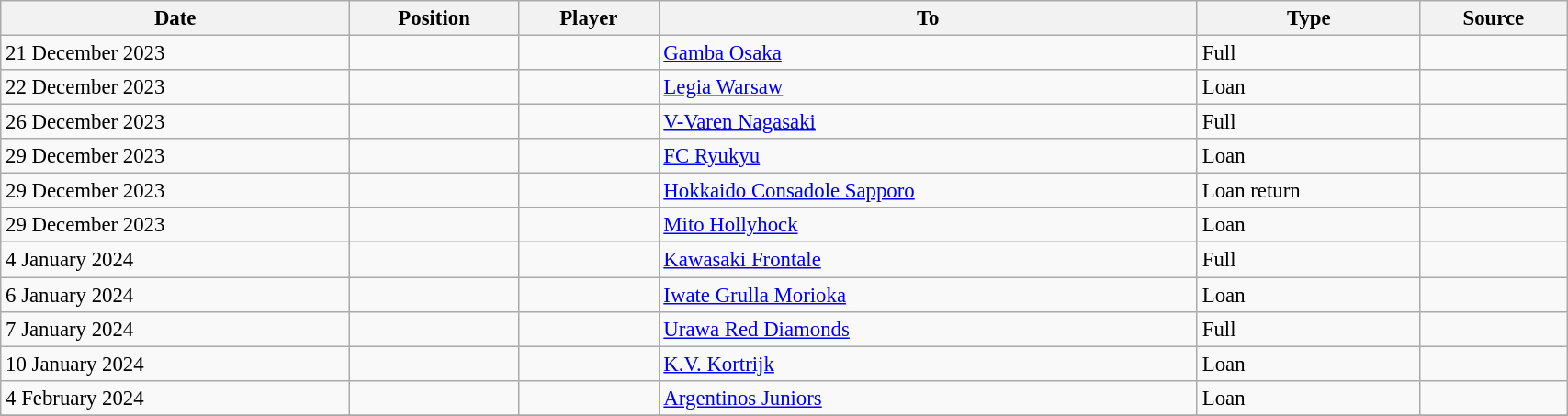<table class="wikitable sortable" style="width:90%; text-align:center; font-size:95%; text-align:left;">
<tr>
<th>Date</th>
<th>Position</th>
<th>Player</th>
<th>To</th>
<th>Type</th>
<th>Source</th>
</tr>
<tr>
<td>21 December 2023</td>
<td></td>
<td></td>
<td> <a href='#'>Gamba Osaka</a></td>
<td>Full</td>
<td></td>
</tr>
<tr>
<td>22 December 2023</td>
<td></td>
<td></td>
<td> <a href='#'>Legia Warsaw</a></td>
<td>Loan</td>
<td></td>
</tr>
<tr>
<td>26 December 2023</td>
<td></td>
<td></td>
<td> <a href='#'>V-Varen Nagasaki</a></td>
<td>Full</td>
<td></td>
</tr>
<tr>
<td>29 December 2023</td>
<td></td>
<td></td>
<td> <a href='#'>FC Ryukyu</a></td>
<td>Loan</td>
<td></td>
</tr>
<tr>
<td>29 December 2023</td>
<td></td>
<td></td>
<td> <a href='#'>Hokkaido Consadole Sapporo</a></td>
<td>Loan return</td>
<td></td>
</tr>
<tr>
<td>29 December 2023</td>
<td></td>
<td></td>
<td> <a href='#'>Mito Hollyhock</a></td>
<td>Loan</td>
<td></td>
</tr>
<tr>
<td>4 January 2024</td>
<td></td>
<td></td>
<td> <a href='#'>Kawasaki Frontale</a></td>
<td>Full</td>
<td></td>
</tr>
<tr>
<td>6 January 2024</td>
<td></td>
<td></td>
<td> <a href='#'>Iwate Grulla Morioka</a></td>
<td>Loan</td>
<td></td>
</tr>
<tr>
<td>7 January 2024</td>
<td></td>
<td></td>
<td> <a href='#'>Urawa Red Diamonds</a></td>
<td>Full</td>
<td></td>
</tr>
<tr>
<td>10 January 2024</td>
<td></td>
<td></td>
<td> <a href='#'>K.V. Kortrijk</a></td>
<td>Loan</td>
<td></td>
</tr>
<tr>
<td>4 February 2024</td>
<td></td>
<td></td>
<td> <a href='#'>Argentinos Juniors</a></td>
<td>Loan</td>
<td></td>
</tr>
<tr>
</tr>
</table>
